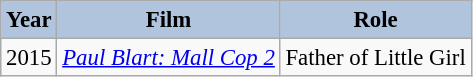<table class="wikitable" style="font-size: 95%;" cellpadding="4" border="2" background: #f9f9f9;>
<tr align="center">
<th style="background:#B0C4DE;">Year</th>
<th style="background:#B0C4DE;">Film</th>
<th style="background:#B0C4DE;">Role</th>
</tr>
<tr>
<td>2015</td>
<td><em><a href='#'>Paul Blart: Mall Cop 2</a></em></td>
<td>Father of Little Girl</td>
</tr>
</table>
